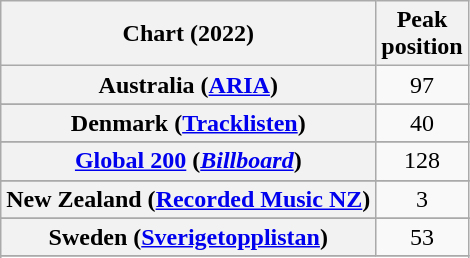<table class="wikitable sortable plainrowheaders" style="text-align:center">
<tr>
<th scope="col">Chart (2022)</th>
<th scope="col">Peak<br>position</th>
</tr>
<tr>
<th scope="row">Australia (<a href='#'>ARIA</a>)</th>
<td>97</td>
</tr>
<tr>
</tr>
<tr>
<th scope="row">Denmark (<a href='#'>Tracklisten</a>)</th>
<td>40</td>
</tr>
<tr>
</tr>
<tr>
<th scope="row"><a href='#'>Global 200</a> (<em><a href='#'>Billboard</a></em>)</th>
<td>128</td>
</tr>
<tr>
</tr>
<tr>
</tr>
<tr>
<th scope="row">New Zealand (<a href='#'>Recorded Music NZ</a>)<br></th>
<td>3</td>
</tr>
<tr>
</tr>
<tr>
<th scope="row">Sweden (<a href='#'>Sverigetopplistan</a>)</th>
<td>53</td>
</tr>
<tr>
</tr>
<tr>
</tr>
</table>
